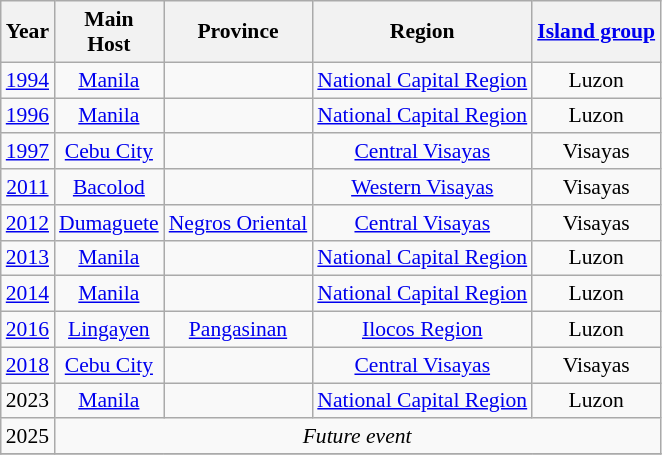<table class="wikitable" style="text-align:center; font-size:90%;">
<tr>
<th>Year</th>
<th>Main<br>Host</th>
<th>Province</th>
<th>Region</th>
<th><a href='#'>Island group</a></th>
</tr>
<tr>
<td><a href='#'>1994</a></td>
<td><a href='#'>Manila</a></td>
<td></td>
<td><a href='#'>National Capital Region</a></td>
<td>Luzon</td>
</tr>
<tr>
<td><a href='#'>1996</a></td>
<td><a href='#'>Manila</a></td>
<td></td>
<td><a href='#'>National Capital Region</a></td>
<td>Luzon</td>
</tr>
<tr>
<td><a href='#'>1997</a></td>
<td><a href='#'>Cebu City</a></td>
<td></td>
<td><a href='#'>Central Visayas</a></td>
<td>Visayas</td>
</tr>
<tr>
<td><a href='#'>2011</a></td>
<td><a href='#'>Bacolod</a></td>
<td></td>
<td><a href='#'>Western Visayas</a></td>
<td>Visayas</td>
</tr>
<tr>
<td><a href='#'>2012</a></td>
<td><a href='#'>Dumaguete</a></td>
<td><a href='#'>Negros Oriental</a></td>
<td><a href='#'>Central Visayas</a></td>
<td>Visayas</td>
</tr>
<tr>
<td><a href='#'>2013</a></td>
<td><a href='#'>Manila</a></td>
<td></td>
<td><a href='#'>National Capital Region</a></td>
<td>Luzon</td>
</tr>
<tr>
<td><a href='#'>2014</a></td>
<td><a href='#'>Manila</a></td>
<td></td>
<td><a href='#'>National Capital Region</a></td>
<td>Luzon</td>
</tr>
<tr>
<td><a href='#'>2016</a></td>
<td><a href='#'>Lingayen</a></td>
<td><a href='#'>Pangasinan</a></td>
<td><a href='#'>Ilocos Region</a></td>
<td>Luzon</td>
</tr>
<tr>
<td><a href='#'>2018</a></td>
<td><a href='#'>Cebu City</a></td>
<td></td>
<td><a href='#'>Central Visayas</a></td>
<td>Visayas</td>
</tr>
<tr>
<td>2023</td>
<td><a href='#'>Manila</a></td>
<td></td>
<td><a href='#'>National Capital Region</a></td>
<td>Luzon</td>
</tr>
<tr>
<td>2025</td>
<td colspan=4><em>Future event</em></td>
</tr>
<tr>
</tr>
</table>
